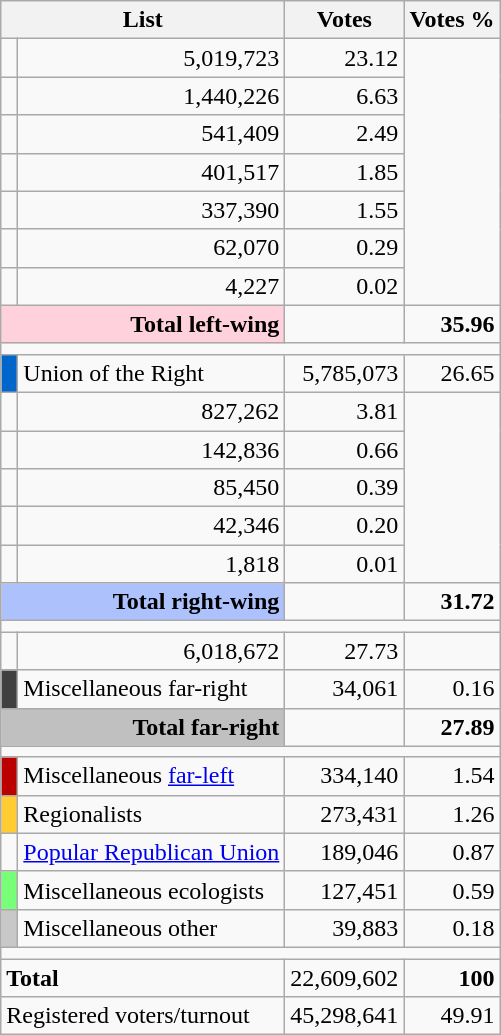<table class=wikitable style=text-align:right>
<tr>
<th colspan=2>List</th>
<th>Votes</th>
<th>Votes %</th>
</tr>
<tr>
<td></td>
<td>5,019,723</td>
<td>23.12</td>
</tr>
<tr>
<td></td>
<td>1,440,226</td>
<td>6.63</td>
</tr>
<tr>
<td></td>
<td>541,409</td>
<td>2.49</td>
</tr>
<tr>
<td></td>
<td>401,517</td>
<td>1.85</td>
</tr>
<tr>
<td></td>
<td>337,390</td>
<td>1.55</td>
</tr>
<tr>
<td></td>
<td>62,070</td>
<td>0.29</td>
</tr>
<tr>
<td></td>
<td>4,227</td>
<td>0.02</td>
</tr>
<tr>
<td colspan=2 style="background-color:#ffd1dc"><strong>Total left-wing</strong></td>
<td style="text-align: right" style="background-color:#ffd1dc"><strong></strong></td>
<td style="text-align: right" style="background-color:#ffd1dc"><strong>35.96</strong></td>
</tr>
<tr>
<td colspan=7></td>
</tr>
<tr>
<td bgcolor="#0066CC"> </td>
<td align=left>Union of the Right</td>
<td>5,785,073</td>
<td>26.65</td>
</tr>
<tr>
<td></td>
<td>827,262</td>
<td>3.81</td>
</tr>
<tr>
<td></td>
<td>142,836</td>
<td>0.66</td>
</tr>
<tr>
<td></td>
<td>85,450</td>
<td>0.39</td>
</tr>
<tr>
<td></td>
<td>42,346</td>
<td>0.20</td>
</tr>
<tr>
<td></td>
<td>1,818</td>
<td>0.01</td>
</tr>
<tr>
<td colspan=2 style="background-color:#ADC1FD"><strong>Total right-wing</strong></td>
<td style="text-align: right" style="background-color:#ADC1FD"><strong></strong></td>
<td style="text-align: right" style="background-color:#ADC1FD"><strong>31.72</strong></td>
</tr>
<tr>
<td colspan=7></td>
</tr>
<tr>
<td></td>
<td>6,018,672</td>
<td>27.73</td>
</tr>
<tr>
<td bgcolor="#404040"> </td>
<td align=left>Miscellaneous far-right</td>
<td>34,061</td>
<td>0.16</td>
</tr>
<tr>
<td colspan=2 style="background-color:#C0C0C0"><strong>Total far-right</strong></td>
<td style="text-align: right" style="background-color:#C0C0C0"><strong></strong></td>
<td style="text-align: right" style="background-color:#C0C0C0"><strong>27.89</strong></td>
</tr>
<tr>
<td colspan=7></td>
</tr>
<tr>
<td bgcolor="#BB0000"> </td>
<td align=left>Miscellaneous <a href='#'>far-left</a></td>
<td>334,140</td>
<td>1.54</td>
</tr>
<tr>
<td bgcolor="#ffcc33"> </td>
<td align=left>Regionalists</td>
<td>273,431</td>
<td>1.26</td>
</tr>
<tr>
<td></td>
<td align=left><a href='#'>Popular Republican Union</a></td>
<td>189,046</td>
<td>0.87</td>
</tr>
<tr>
<td bgcolor="#77FF77"> </td>
<td align=left>Miscellaneous ecologists</td>
<td>127,451</td>
<td>0.59</td>
</tr>
<tr>
<td bgcolor="#C8C8C8"> </td>
<td align=left>Miscellaneous other</td>
<td>39,883</td>
<td>0.18</td>
</tr>
<tr>
<td colspan=4></td>
</tr>
<tr>
<td colspan=2 align=left><strong>Total</strong></td>
<td>22,609,602</td>
<td><strong>100</strong></td>
</tr>
<tr>
<td colspan=2 align=left>Registered voters/turnout</td>
<td>45,298,641</td>
<td>49.91</td>
</tr>
</table>
